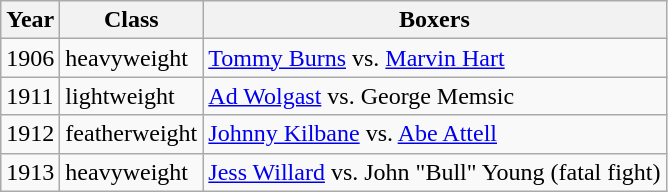<table class="wikitable">
<tr>
<th>Year</th>
<th>Class</th>
<th>Boxers</th>
</tr>
<tr>
<td>1906</td>
<td>heavyweight</td>
<td><a href='#'>Tommy Burns</a> vs. <a href='#'>Marvin Hart</a></td>
</tr>
<tr>
<td>1911</td>
<td>lightweight</td>
<td><a href='#'>Ad Wolgast</a> vs. George Memsic</td>
</tr>
<tr>
<td>1912</td>
<td>featherweight</td>
<td><a href='#'>Johnny Kilbane</a> vs. <a href='#'>Abe Attell</a></td>
</tr>
<tr>
<td>1913</td>
<td>heavyweight</td>
<td><a href='#'>Jess Willard</a> vs. John "Bull" Young (fatal fight)</td>
</tr>
</table>
